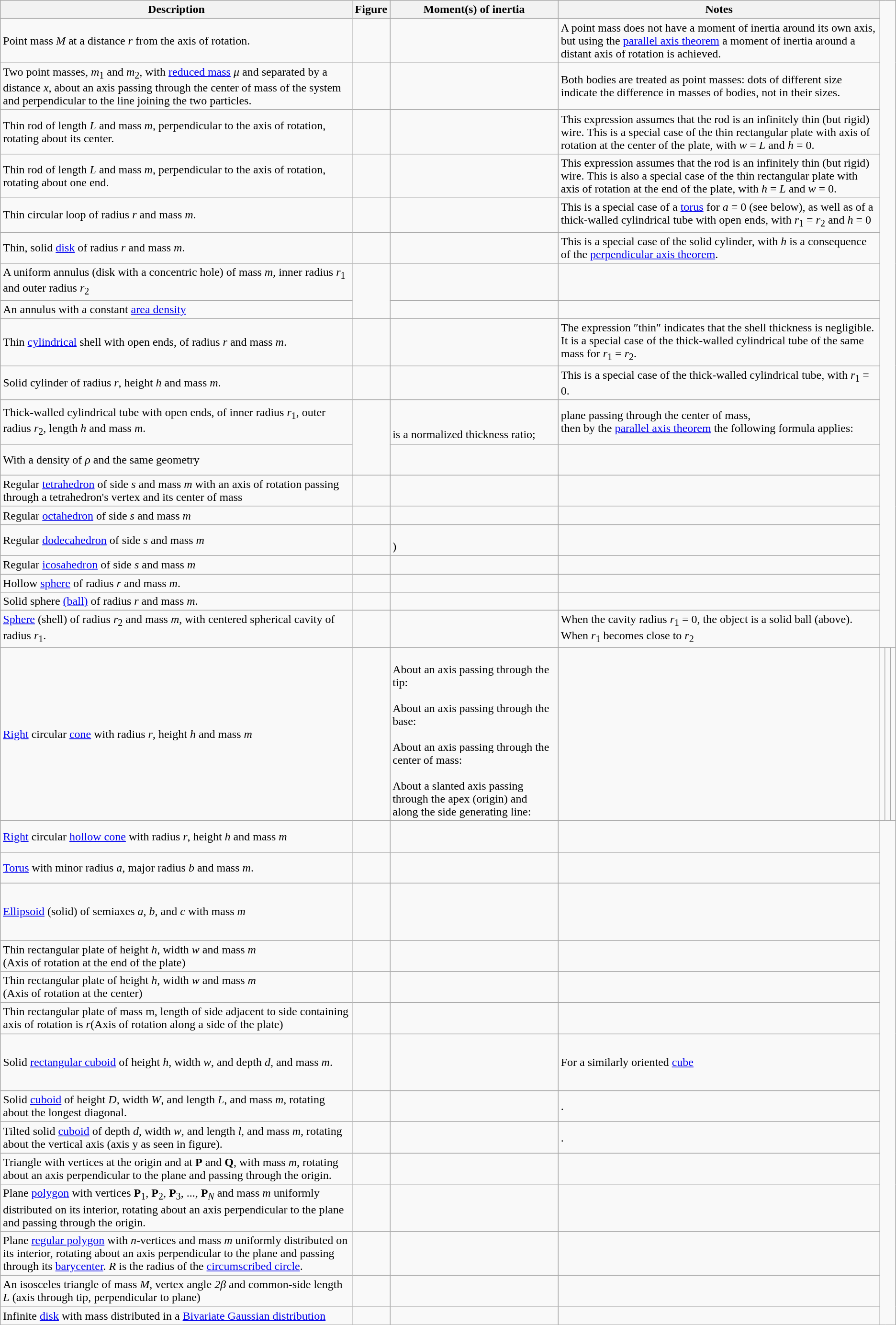<table class="wikitable">
<tr>
<th>Description</th>
<th>Figure</th>
<th>Moment(s) of inertia</th>
<th>Notes</th>
</tr>
<tr>
<td>Point mass <em>M</em> at a distance <em>r</em> from the axis of rotation.</td>
<td align="center"></td>
<td></td>
<td>A point mass does not have a moment of inertia around its own axis, but using the <a href='#'>parallel axis theorem</a> a moment of inertia around a distant axis of rotation is achieved.</td>
</tr>
<tr>
<td>Two point masses, <em>m</em><sub>1</sub> and <em>m</em><sub>2</sub>, with <a href='#'>reduced mass</a> <em>μ</em> and separated by a distance <em>x</em>, about an axis passing through the center of mass of the system and perpendicular to the line joining the two particles.</td>
<td align="center"></td>
<td></td>
<td>Both bodies are treated as point masses: dots of different size indicate the difference in masses of bodies, not in their sizes.</td>
</tr>
<tr>
<td>Thin rod of length <em>L</em> and mass <em>m</em>, perpendicular to the axis of rotation, rotating about its center.</td>
<td align="center"></td>
<td>  </td>
<td>This expression assumes that the rod is an infinitely thin (but rigid) wire. This is a special case of the thin rectangular plate with axis of rotation at the center of the plate, with <em>w</em> = <em>L</em> and <em>h</em> = 0.</td>
</tr>
<tr>
<td>Thin rod of length <em>L</em> and mass <em>m</em>, perpendicular to the axis of rotation, rotating about one end.</td>
<td align="center"></td>
<td>  </td>
<td>This expression assumes that the rod is an infinitely thin (but rigid) wire. This is also a special case of the thin rectangular plate with axis of rotation at the end of the plate, with <em>h</em> = <em>L</em> and <em>w</em> = 0.</td>
</tr>
<tr>
<td>Thin circular loop of radius <em>r</em> and mass <em>m</em>.</td>
<td align="center"></td>
<td><br></td>
<td>This is a special case of a <a href='#'>torus</a> for <em>a</em> = 0 (see below), as well as of a thick-walled cylindrical tube with open ends, with <em>r</em><sub>1</sub> = <em>r</em><sub>2</sub> and <em>h</em> = 0</td>
</tr>
<tr>
<td>Thin, solid <a href='#'>disk</a> of radius <em>r</em> and mass <em>m</em>.</td>
<td align="center"></td>
<td><br></td>
<td>This is a special case of the solid cylinder, with <em>h</em> is a consequence of the <a href='#'>perpendicular axis theorem</a>.</td>
</tr>
<tr>
<td>A uniform annulus (disk with a concentric hole) of mass <em>m</em>, inner radius <em>r</em><sub>1</sub> and outer radius <em>r</em><sub>2</sub></td>
<td align="center" rowspan=2></td>
<td><br></td>
<td></td>
</tr>
<tr>
<td>An annulus with a constant <a href='#'>area density</a></td>
<td><br></td>
<td></td>
</tr>
<tr>
<td>Thin <a href='#'>cylindrical</a> shell with open ends, of radius <em>r</em> and mass <em>m</em>.</td>
<td align="center"></td>
<td>  </td>
<td>The expression ″thin″ indicates that the shell thickness is negligible. It is a special case of the thick-walled cylindrical tube of the same mass for <em>r</em><sub>1</sub> = <em>r</em><sub>2</sub>.</td>
</tr>
<tr>
<td>Solid cylinder of radius <em>r</em>, height <em>h</em> and mass <em>m</em>.</td>
<td align="center"></td>
<td>  <br></td>
<td>This is a special case of the thick-walled cylindrical tube, with <em>r</em><sub>1</sub> = 0.</td>
</tr>
<tr>
<td>Thick-walled cylindrical tube with open ends, of inner radius <em>r</em><sub>1</sub>, outer radius <em>r</em><sub>2</sub>, length <em>h</em> and mass <em>m</em>.</td>
<td rowspan="2" align="center"></td>
<td><br>  


<br> is a normalized thickness ratio;<br></td>
<td> plane passing through the center of mass,<br> then by the <a href='#'>parallel axis theorem</a> the following formula applies:<br></td>
</tr>
<tr>
<td>With a density of <em>ρ</em> and the same geometry</td>
<td><br><br></td>
<td></td>
</tr>
<tr>
<td>Regular <a href='#'>tetrahedron</a> of side <em>s</em> and mass <em>m</em> with an axis of rotation passing through a tetrahedron's vertex and its center of mass</td>
<td align="center"></td>
<td><br> </td>
<td></td>
</tr>
<tr>
<td>Regular <a href='#'>octahedron</a> of side <em>s</em> and mass <em>m</em></td>
<td align="center"></td>
<td> <br> </td>
<td></td>
</tr>
<tr>
<td>Regular <a href='#'>dodecahedron</a> of side <em>s</em> and mass <em>m</em></td>
<td align="center"></td>
<td><br>) </td>
<td></td>
</tr>
<tr>
<td>Regular <a href='#'>icosahedron</a> of side <em>s</em> and mass <em>m</em></td>
<td align="center"></td>
<td><br> </td>
<td></td>
</tr>
<tr>
<td>Hollow <a href='#'>sphere</a> of radius <em>r</em> and mass <em>m</em>.</td>
<td align="center"></td>
<td>  </td>
<td></td>
</tr>
<tr>
<td>Solid sphere <a href='#'>(ball)</a> of radius <em>r</em> and mass <em>m</em>.</td>
<td align="center"></td>
<td>  </td>
<td></td>
</tr>
<tr>
<td><a href='#'>Sphere</a> (shell) of radius <em>r</em><sub>2</sub> and mass <em>m</em>, with centered spherical cavity of radius <em>r</em><sub>1</sub>.</td>
<td align="center"></td>
<td>  </td>
<td>When the cavity radius <em>r</em><sub>1</sub> = 0, the object is a solid ball (above).<br>When <em>r</em><sub>1</sub> becomes close to <em>r</em><sub>2</sub></td>
</tr>
<tr>
<td><a href='#'>Right</a> circular <a href='#'>cone</a> with radius <em>r</em>, height <em>h</em> and mass <em>m</em></td>
<td align="center"></td>
<td>  <br>About an axis passing through the tip:<br>  <br>
About an axis passing through the base:<br><br>
About an axis passing through the center of mass:<br><br>
About a slanted axis passing through the apex (origin) and along the side generating line:<br></td>
<td></td>
<td></td>
<td align="center"></td>
<td></td>
</tr>
<tr>
<td><a href='#'>Right</a> circular <a href='#'>hollow cone</a> with radius <em>r</em>, height <em>h</em> and mass <em>m</em></td>
<td align="center"></td>
<td>  <br>  </td>
<td></td>
</tr>
<tr>
<td><a href='#'>Torus</a> with minor radius <em>a</em>, major radius <em>b</em> and mass <em>m</em>.</td>
<td align="center"></td>
<td>  <br>  <br></td>
<td></td>
</tr>
<tr>
<td><a href='#'>Ellipsoid</a> (solid) of semiaxes <em>a</em>, <em>b</em>, and <em>c</em> with mass <em>m</em></td>
<td align="center"></td>
<td><br><br><br><br></td>
<td></td>
</tr>
<tr>
<td>Thin rectangular plate of height <em>h</em>, width <em>w</em> and mass <em>m</em><br>(Axis of rotation at the end of the plate)</td>
<td align="center"></td>
<td></td>
<td></td>
</tr>
<tr>
<td>Thin rectangular plate of height <em>h</em>, width <em>w</em> and mass <em>m</em><br>(Axis of rotation at the center)</td>
<td align="center"></td>
<td>  </td>
<td></td>
</tr>
<tr>
<td>Thin rectangular plate of mass m, length of side adjacent to side containing axis of rotation is <em>r</em>(Axis of rotation along a side of the plate)</td>
<td></td>
<td></td>
<td></td>
</tr>
<tr>
<td>Solid <a href='#'>rectangular cuboid</a> of height <em>h</em>, width <em>w</em>, and depth <em>d</em>, and mass <em>m</em>.</td>
<td align="center"></td>
<td><br><br><br><br></td>
<td>For a similarly oriented <a href='#'>cube</a></td>
</tr>
<tr>
<td>Solid <a href='#'>cuboid</a> of height <em>D</em>, width <em>W</em>, and length <em>L</em>, and mass <em>m</em>, rotating about the longest diagonal.</td>
<td align="center"></td>
<td></td>
<td>.</td>
</tr>
<tr>
<td>Tilted solid <a href='#'>cuboid</a> of depth <em>d</em>, width <em>w</em>, and length <em>l</em>, and mass <em>m</em>, rotating about the vertical axis (axis y as seen in figure).</td>
<td align="center"></td>
<td></td>
<td>.</td>
</tr>
<tr>
<td>Triangle with vertices at the origin and at <strong>P</strong> and <strong>Q</strong>, with mass <em>m</em>, rotating about an axis perpendicular to the plane and passing through the origin.</td>
<td></td>
<td></td>
<td></td>
</tr>
<tr>
<td>Plane <a href='#'>polygon</a> with vertices <strong>P</strong><sub>1</sub>, <strong>P</strong><sub>2</sub>, <strong>P</strong><sub>3</sub>, ..., <strong>P</strong><sub><em>N</em></sub> and mass <em>m</em> uniformly distributed on its interior, rotating about an axis perpendicular to the plane and passing through the origin.</td>
<td align="center"></td>
<td><br><br></td>
<td></td>
</tr>
<tr>
<td>Plane <a href='#'>regular polygon</a> with <em>n</em>-vertices and mass <em>m</em> uniformly distributed on its interior, rotating about an axis perpendicular to the plane and passing through its <a href='#'>barycenter</a>. <em>R</em> is the radius of the <a href='#'>circumscribed circle</a>.</td>
<td align="center"></td>
<td>  </td>
<td></td>
</tr>
<tr>
<td>An isosceles triangle of mass <em>M</em>, vertex angle <em>2β</em> and common-side length <em>L</em> (axis through tip, perpendicular to plane)</td>
<td align="center"></td>
<td>  </td>
<td></td>
</tr>
<tr>
<td>Infinite <a href='#'>disk</a> with mass distributed in a <a href='#'>Bivariate Gaussian distribution</a><br></td>
<td align="center"></td>
<td></td>
<td></td>
</tr>
</table>
